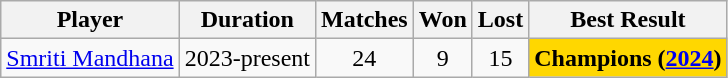<table class="wikitable" style="text-align:center;">
<tr>
<th>Player</th>
<th>Duration</th>
<th>Matches</th>
<th>Won</th>
<th>Lost</th>
<th>Best Result</th>
</tr>
<tr>
<td> <a href='#'>Smriti Mandhana</a></td>
<td>2023-present</td>
<td>24</td>
<td>9</td>
<td>15</td>
<td bgcolor=gold><strong>Champions (<a href='#'>2024</a>)</strong></td>
</tr>
</table>
